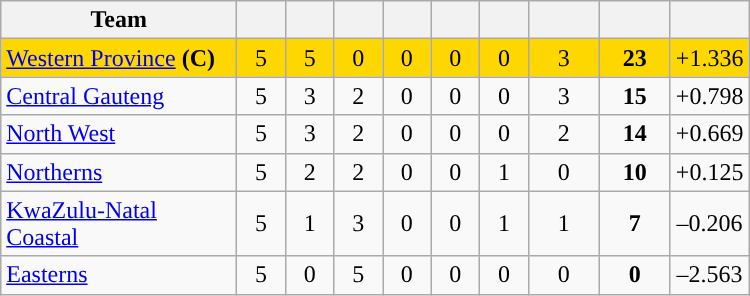<table class="wikitable" style="text-align:center">
<tr>
<th width="150">Team</th>
<th width="25"></th>
<th width="25"></th>
<th width="25"></th>
<th width="25"></th>
<th width="25"></th>
<th width="25"></th>
<th width="40"></th>
<th width="40"></th>
<th width="45"></th>
</tr>
<tr style="background:gold">
<td style="text-align:left"><a href='#'>Western Province</a> <strong>(C)</strong></td>
<td>5</td>
<td>5</td>
<td>0</td>
<td>0</td>
<td>0</td>
<td>0</td>
<td>3</td>
<td><strong>23</strong></td>
<td>+1.336</td>
</tr>
<tr>
<td style="text-align:left"><a href='#'>Central Gauteng</a></td>
<td>5</td>
<td>3</td>
<td>2</td>
<td>0</td>
<td>0</td>
<td>0</td>
<td>3</td>
<td><strong>15</strong></td>
<td>+0.798</td>
</tr>
<tr>
<td style="text-align:left"><a href='#'>North West</a></td>
<td>5</td>
<td>3</td>
<td>2</td>
<td>0</td>
<td>0</td>
<td>0</td>
<td>2</td>
<td><strong>14</strong></td>
<td>+0.669</td>
</tr>
<tr>
<td style="text-align:left"><a href='#'>Northerns</a></td>
<td>5</td>
<td>2</td>
<td>2</td>
<td>0</td>
<td>0</td>
<td>1</td>
<td>0</td>
<td><strong>10</strong></td>
<td>+0.125</td>
</tr>
<tr>
<td style="text-align:left"><a href='#'>KwaZulu-Natal Coastal</a></td>
<td>5</td>
<td>1</td>
<td>3</td>
<td>0</td>
<td>0</td>
<td>1</td>
<td>1</td>
<td><strong>7</strong></td>
<td>–0.206</td>
</tr>
<tr>
<td style="text-align:left"><a href='#'>Easterns</a></td>
<td>5</td>
<td>0</td>
<td>5</td>
<td>0</td>
<td>0</td>
<td>0</td>
<td>0</td>
<td><strong>0</strong></td>
<td>–2.563</td>
</tr>
</table>
